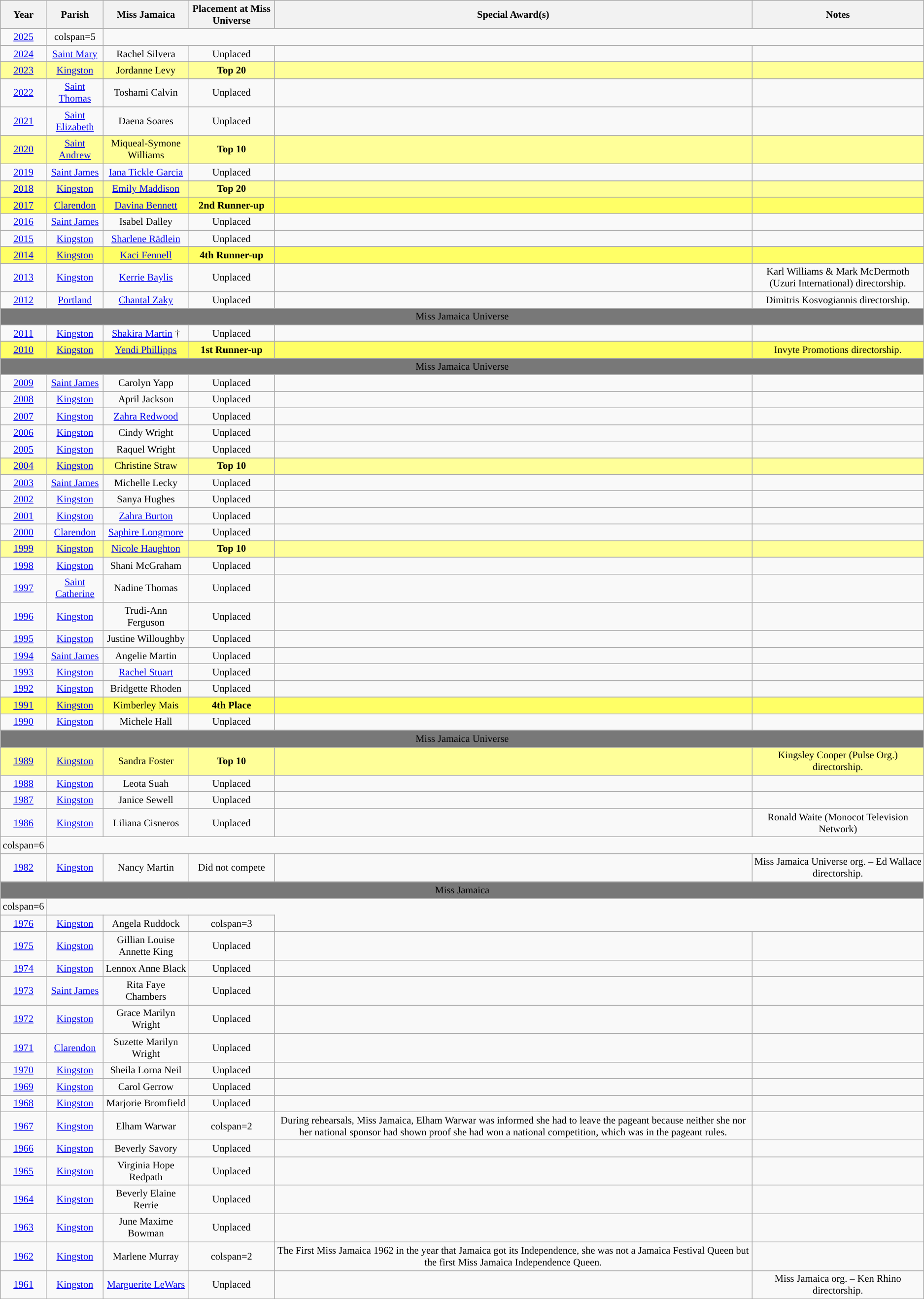<table class="wikitable " style="font-size: 85%; text-align:center;">
<tr>
<th>Year</th>
<th>Parish</th>
<th>Miss Jamaica</th>
<th>Placement at Miss Universe</th>
<th>Special Award(s)</th>
<th>Notes</th>
</tr>
<tr>
<td><a href='#'>2025</a></td>
<td>colspan=5 </td>
</tr>
<tr>
<td><a href='#'>2024</a></td>
<td><a href='#'>Saint Mary</a></td>
<td>Rachel Silvera</td>
<td>Unplaced</td>
<td></td>
<td></td>
</tr>
<tr>
</tr>
<tr style="background-color:#FFFF99;">
<td><a href='#'>2023</a></td>
<td><a href='#'>Kingston</a></td>
<td>Jordanne Levy</td>
<td><strong>Top 20</strong></td>
<td></td>
<td></td>
</tr>
<tr>
<td><a href='#'>2022</a></td>
<td><a href='#'>Saint Thomas</a></td>
<td>Toshami Calvin</td>
<td>Unplaced</td>
<td></td>
<td></td>
</tr>
<tr>
<td><a href='#'>2021</a></td>
<td><a href='#'>Saint Elizabeth</a></td>
<td>Daena Soares</td>
<td>Unplaced</td>
<td></td>
<td></td>
</tr>
<tr>
</tr>
<tr style="background-color:#FFFF99">
<td><a href='#'>2020</a></td>
<td><a href='#'>Saint Andrew</a></td>
<td>Miqueal-Symone Williams</td>
<td><strong>Top 10</strong></td>
<td></td>
<td></td>
</tr>
<tr>
<td><a href='#'>2019</a></td>
<td><a href='#'>Saint James</a></td>
<td><a href='#'>Iana Tickle Garcia</a></td>
<td>Unplaced</td>
<td></td>
<td></td>
</tr>
<tr>
</tr>
<tr style="background-color:#FFFF99;">
<td><a href='#'>2018</a></td>
<td><a href='#'>Kingston</a></td>
<td><a href='#'>Emily Maddison</a></td>
<td><strong>Top 20</strong></td>
<td></td>
<td></td>
</tr>
<tr>
</tr>
<tr style="background-color:#FFFF66;">
<td><a href='#'>2017</a></td>
<td><a href='#'>Clarendon</a></td>
<td><a href='#'>Davina Bennett</a></td>
<td><strong>2nd Runner-up</strong></td>
<td></td>
<td></td>
</tr>
<tr>
<td><a href='#'>2016</a></td>
<td><a href='#'>Saint James</a></td>
<td>Isabel Dalley</td>
<td>Unplaced</td>
<td></td>
<td></td>
</tr>
<tr>
<td><a href='#'>2015</a></td>
<td><a href='#'>Kingston</a></td>
<td><a href='#'>Sharlene Rädlein</a></td>
<td>Unplaced</td>
<td></td>
<td></td>
</tr>
<tr>
</tr>
<tr style="background-color:#FFFF66;">
<td><a href='#'>2014</a></td>
<td><a href='#'>Kingston</a></td>
<td><a href='#'>Kaci Fennell</a></td>
<td><strong>4th Runner-up</strong></td>
<td></td>
<td></td>
</tr>
<tr>
<td><a href='#'>2013</a></td>
<td><a href='#'>Kingston</a></td>
<td><a href='#'>Kerrie Baylis</a></td>
<td>Unplaced</td>
<td></td>
<td>Karl Williams & Mark McDermoth (Uzuri International) directorship.</td>
</tr>
<tr>
<td><a href='#'>2012</a></td>
<td><a href='#'>Portland</a></td>
<td><a href='#'>Chantal Zaky</a></td>
<td>Unplaced</td>
<td></td>
<td>Dimitris Kosvogiannis directorship.</td>
</tr>
<tr>
</tr>
<tr bgcolor="#787878" align="center">
<td colspan="6"><span>Miss Jamaica Universe</span></td>
</tr>
<tr>
<td><a href='#'>2011</a></td>
<td><a href='#'>Kingston</a></td>
<td><a href='#'>Shakira Martin</a> †</td>
<td>Unplaced</td>
<td></td>
</tr>
<tr>
</tr>
<tr style="background-color:#FFFF66;">
<td><a href='#'>2010</a></td>
<td><a href='#'>Kingston</a></td>
<td><a href='#'>Yendi Phillipps</a></td>
<td><strong>1st Runner-up</strong></td>
<td></td>
<td>Invyte Promotions directorship.</td>
</tr>
<tr>
</tr>
<tr bgcolor="#787878" align="center">
<td colspan="6"><span>Miss Jamaica Universe</span></td>
</tr>
<tr>
<td><a href='#'>2009</a></td>
<td><a href='#'>Saint James</a></td>
<td>Carolyn Yapp</td>
<td>Unplaced</td>
<td></td>
<td></td>
</tr>
<tr>
<td><a href='#'>2008</a></td>
<td><a href='#'>Kingston</a></td>
<td>April Jackson</td>
<td>Unplaced</td>
<td></td>
<td></td>
</tr>
<tr>
<td><a href='#'>2007</a></td>
<td><a href='#'>Kingston</a></td>
<td><a href='#'>Zahra Redwood</a></td>
<td>Unplaced</td>
<td></td>
<td></td>
</tr>
<tr>
<td><a href='#'>2006</a></td>
<td><a href='#'>Kingston</a></td>
<td>Cindy Wright</td>
<td>Unplaced</td>
<td></td>
<td></td>
</tr>
<tr>
<td><a href='#'>2005</a></td>
<td><a href='#'>Kingston</a></td>
<td>Raquel Wright</td>
<td>Unplaced</td>
<td></td>
<td></td>
</tr>
<tr>
</tr>
<tr style="background-color:#FFFF99;">
<td><a href='#'>2004</a></td>
<td><a href='#'>Kingston</a></td>
<td>Christine Straw</td>
<td><strong>Top 10</strong></td>
<td></td>
<td></td>
</tr>
<tr>
<td><a href='#'>2003</a></td>
<td><a href='#'>Saint James</a></td>
<td>Michelle Lecky</td>
<td>Unplaced</td>
<td></td>
<td></td>
</tr>
<tr>
<td><a href='#'>2002</a></td>
<td><a href='#'>Kingston</a></td>
<td>Sanya Hughes</td>
<td>Unplaced</td>
<td></td>
<td></td>
</tr>
<tr>
<td><a href='#'>2001</a></td>
<td><a href='#'>Kingston</a></td>
<td><a href='#'>Zahra Burton</a></td>
<td>Unplaced</td>
<td></td>
<td></td>
</tr>
<tr>
<td><a href='#'>2000</a></td>
<td><a href='#'>Clarendon</a></td>
<td><a href='#'>Saphire Longmore</a></td>
<td>Unplaced</td>
<td></td>
<td></td>
</tr>
<tr>
</tr>
<tr style="background-color:#FFFF99;">
<td><a href='#'>1999</a></td>
<td><a href='#'>Kingston</a></td>
<td><a href='#'>Nicole Haughton</a></td>
<td><strong>Top 10</strong></td>
<td></td>
<td></td>
</tr>
<tr>
<td><a href='#'>1998</a></td>
<td><a href='#'>Kingston</a></td>
<td>Shani McGraham</td>
<td>Unplaced</td>
<td></td>
<td></td>
</tr>
<tr>
<td><a href='#'>1997</a></td>
<td><a href='#'>Saint Catherine</a></td>
<td>Nadine Thomas</td>
<td>Unplaced</td>
<td></td>
<td></td>
</tr>
<tr>
<td><a href='#'>1996</a></td>
<td><a href='#'>Kingston</a></td>
<td>Trudi-Ann Ferguson</td>
<td>Unplaced</td>
<td></td>
<td></td>
</tr>
<tr>
<td><a href='#'>1995</a></td>
<td><a href='#'>Kingston</a></td>
<td>Justine Willoughby</td>
<td>Unplaced</td>
<td></td>
<td></td>
</tr>
<tr>
<td><a href='#'>1994</a></td>
<td><a href='#'>Saint James</a></td>
<td>Angelie Martin</td>
<td>Unplaced</td>
<td></td>
<td></td>
</tr>
<tr>
<td><a href='#'>1993</a></td>
<td><a href='#'>Kingston</a></td>
<td><a href='#'>Rachel Stuart</a></td>
<td>Unplaced</td>
<td></td>
<td></td>
</tr>
<tr>
<td><a href='#'>1992</a></td>
<td><a href='#'>Kingston</a></td>
<td>Bridgette Rhoden</td>
<td>Unplaced</td>
<td></td>
<td></td>
</tr>
<tr>
</tr>
<tr style="background-color:#FFFF66;">
<td><a href='#'>1991</a></td>
<td><a href='#'>Kingston</a></td>
<td>Kimberley Mais</td>
<td><strong>4th Place</strong></td>
<td></td>
<td></td>
</tr>
<tr>
<td><a href='#'>1990</a></td>
<td><a href='#'>Kingston</a></td>
<td>Michele Hall</td>
<td>Unplaced</td>
<td></td>
</tr>
<tr>
</tr>
<tr bgcolor="#787878" align="center">
<td colspan="6"><span>Miss Jamaica Universe</span></td>
</tr>
<tr>
</tr>
<tr style="background-color:#FFFF99;">
<td><a href='#'>1989</a></td>
<td><a href='#'>Kingston</a></td>
<td>Sandra Foster</td>
<td><strong>Top 10</strong></td>
<td></td>
<td>Kingsley Cooper (Pulse Org.) directorship.</td>
</tr>
<tr>
<td><a href='#'>1988</a></td>
<td><a href='#'>Kingston</a></td>
<td>Leota Suah</td>
<td>Unplaced</td>
<td></td>
<td></td>
</tr>
<tr>
<td><a href='#'>1987</a></td>
<td><a href='#'>Kingston</a></td>
<td>Janice Sewell</td>
<td>Unplaced</td>
<td></td>
<td></td>
</tr>
<tr>
<td><a href='#'>1986</a></td>
<td><a href='#'>Kingston</a></td>
<td>Liliana Cisneros</td>
<td>Unplaced</td>
<td></td>
<td>Ronald Waite (Monocot Television Network)</td>
</tr>
<tr>
<td>colspan=6 </td>
</tr>
<tr>
<td><a href='#'>1982</a></td>
<td><a href='#'>Kingston</a></td>
<td>Nancy Martin</td>
<td>Did not compete</td>
<td></td>
<td>Miss Jamaica Universe org. – Ed Wallace directorship.</td>
</tr>
<tr>
</tr>
<tr bgcolor="#787878" align="center">
<td colspan="6"><span>Miss Jamaica</span></td>
</tr>
<tr>
<td>colspan=6 </td>
</tr>
<tr>
<td><a href='#'>1976</a></td>
<td><a href='#'>Kingston</a></td>
<td>Angela Ruddock</td>
<td>colspan=3 </td>
</tr>
<tr>
<td><a href='#'>1975</a></td>
<td><a href='#'>Kingston</a></td>
<td>Gillian Louise Annette King</td>
<td>Unplaced</td>
<td></td>
<td></td>
</tr>
<tr>
<td><a href='#'>1974</a></td>
<td><a href='#'>Kingston</a></td>
<td>Lennox Anne Black</td>
<td>Unplaced</td>
<td></td>
<td></td>
</tr>
<tr>
<td><a href='#'>1973</a></td>
<td><a href='#'>Saint James</a></td>
<td>Rita Faye Chambers</td>
<td>Unplaced</td>
<td></td>
<td></td>
</tr>
<tr>
<td><a href='#'>1972</a></td>
<td><a href='#'>Kingston</a></td>
<td>Grace Marilyn Wright</td>
<td>Unplaced</td>
<td></td>
<td></td>
</tr>
<tr>
<td><a href='#'>1971</a></td>
<td><a href='#'>Clarendon</a></td>
<td>Suzette Marilyn Wright</td>
<td>Unplaced</td>
<td></td>
<td></td>
</tr>
<tr>
<td><a href='#'>1970</a></td>
<td><a href='#'>Kingston</a></td>
<td>Sheila Lorna Neil</td>
<td>Unplaced</td>
<td></td>
<td></td>
</tr>
<tr>
<td><a href='#'>1969</a></td>
<td><a href='#'>Kingston</a></td>
<td>Carol Gerrow</td>
<td>Unplaced</td>
<td></td>
<td></td>
</tr>
<tr>
<td><a href='#'>1968</a></td>
<td><a href='#'>Kingston</a></td>
<td>Marjorie Bromfield</td>
<td>Unplaced</td>
<td></td>
<td></td>
</tr>
<tr>
<td><a href='#'>1967</a></td>
<td><a href='#'>Kingston</a></td>
<td>Elham Warwar</td>
<td>colspan=2 </td>
<td>During rehearsals, Miss Jamaica, Elham Warwar was informed she had to leave the pageant because neither she nor her national sponsor had shown proof she had won a national competition, which was in the pageant rules.</td>
</tr>
<tr>
<td><a href='#'>1966</a></td>
<td><a href='#'>Kingston</a></td>
<td>Beverly Savory</td>
<td>Unplaced</td>
<td></td>
<td></td>
</tr>
<tr>
<td><a href='#'>1965</a></td>
<td><a href='#'>Kingston</a></td>
<td>Virginia Hope Redpath</td>
<td>Unplaced</td>
<td></td>
<td></td>
</tr>
<tr>
<td><a href='#'>1964</a></td>
<td><a href='#'>Kingston</a></td>
<td>Beverly Elaine Rerrie</td>
<td>Unplaced</td>
<td></td>
<td></td>
</tr>
<tr>
<td><a href='#'>1963</a></td>
<td><a href='#'>Kingston</a></td>
<td>June Maxime Bowman</td>
<td>Unplaced</td>
<td></td>
<td></td>
</tr>
<tr>
<td><a href='#'>1962</a></td>
<td><a href='#'>Kingston</a></td>
<td>Marlene Murray</td>
<td>colspan=2 </td>
<td>The First Miss Jamaica 1962 in the year that Jamaica got its Independence, she was not a Jamaica Festival Queen but the first Miss Jamaica Independence Queen.</td>
</tr>
<tr>
<td><a href='#'>1961</a></td>
<td><a href='#'>Kingston</a></td>
<td><a href='#'>Marguerite LeWars</a></td>
<td>Unplaced</td>
<td></td>
<td>Miss Jamaica org. – Ken Rhino directorship.</td>
</tr>
<tr>
</tr>
</table>
